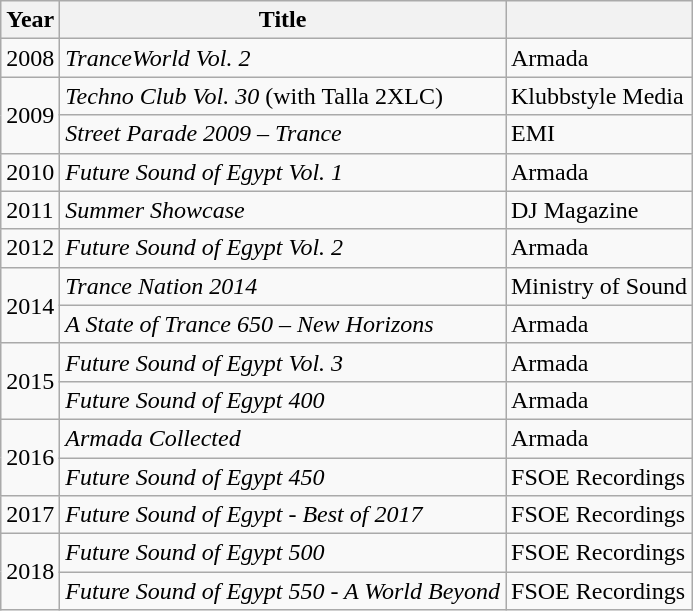<table class="wikitable">
<tr>
<th>Year</th>
<th>Title</th>
<th></th>
</tr>
<tr>
<td>2008</td>
<td><em>TranceWorld Vol. 2</em></td>
<td>Armada</td>
</tr>
<tr>
<td rowspan="2">2009</td>
<td><em>Techno Club Vol. 30</em> (with Talla 2XLC)</td>
<td>Klubbstyle Media</td>
</tr>
<tr>
<td><em>Street Parade 2009 – Trance</em></td>
<td>EMI</td>
</tr>
<tr>
<td>2010</td>
<td><em>Future Sound of Egypt Vol. 1</em></td>
<td>Armada</td>
</tr>
<tr>
<td>2011</td>
<td><em>Summer Showcase</em></td>
<td>DJ Magazine</td>
</tr>
<tr>
<td>2012</td>
<td><em>Future Sound of Egypt Vol. 2</em></td>
<td>Armada</td>
</tr>
<tr>
<td rowspan="2">2014</td>
<td><em>Trance Nation 2014</em></td>
<td>Ministry of Sound</td>
</tr>
<tr>
<td><em>A State of Trance 650 – New Horizons</em></td>
<td>Armada</td>
</tr>
<tr>
<td rowspan="2">2015</td>
<td><em>Future Sound of Egypt Vol. 3</em></td>
<td>Armada</td>
</tr>
<tr>
<td><em>Future Sound of Egypt 400</em></td>
<td>Armada</td>
</tr>
<tr>
<td rowspan="2">2016</td>
<td><em>Armada Collected</em></td>
<td>Armada</td>
</tr>
<tr>
<td><em>Future Sound of Egypt 450</em></td>
<td>FSOE Recordings</td>
</tr>
<tr>
<td>2017</td>
<td><em>Future Sound of Egypt - Best of 2017</em></td>
<td>FSOE Recordings</td>
</tr>
<tr>
<td rowspan="2">2018</td>
<td><em>Future Sound of Egypt 500</em></td>
<td>FSOE Recordings</td>
</tr>
<tr>
<td><em>Future Sound of Egypt 550 - A World Beyond</em></td>
<td>FSOE Recordings</td>
</tr>
</table>
